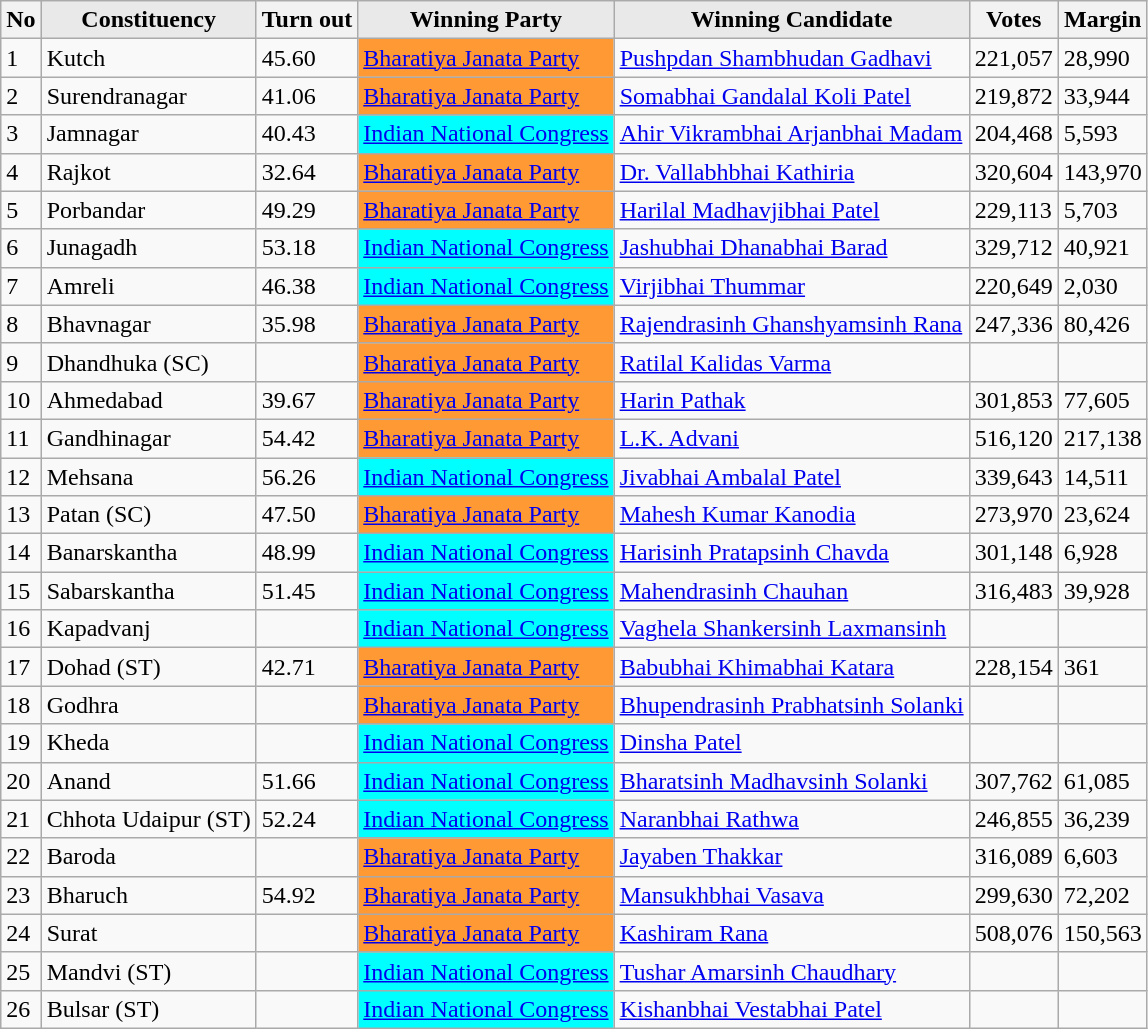<table class="wikitable sortable">
<tr>
<th>No</th>
<th style="background-color:#E9E9E9" align=left valign=top>Constituency</th>
<th>Turn out</th>
<th style="background-color:#E9E9E9" align=left valign=top>Winning Party</th>
<th style="background-color:#E9E9E9" align=right>Winning Candidate</th>
<th>Votes</th>
<th>Margin</th>
</tr>
<tr>
<td>1</td>
<td>Kutch</td>
<td>45.60</td>
<td bgcolor=#FF9933><a href='#'>Bharatiya Janata Party</a></td>
<td><a href='#'>Pushpdan Shambhudan Gadhavi</a></td>
<td>221,057</td>
<td>28,990</td>
</tr>
<tr>
<td>2</td>
<td>Surendranagar</td>
<td>41.06</td>
<td bgcolor=#FF9933><a href='#'>Bharatiya Janata Party</a></td>
<td><a href='#'>Somabhai Gandalal Koli Patel</a></td>
<td>219,872</td>
<td>33,944</td>
</tr>
<tr>
<td>3</td>
<td>Jamnagar</td>
<td>40.43</td>
<td bgcolor=#00FFFF><a href='#'>Indian National Congress</a></td>
<td><a href='#'>Ahir Vikrambhai Arjanbhai Madam</a></td>
<td>204,468</td>
<td>5,593</td>
</tr>
<tr>
<td>4</td>
<td>Rajkot</td>
<td>32.64</td>
<td bgcolor=#FF9933><a href='#'>Bharatiya Janata Party</a></td>
<td><a href='#'>Dr. Vallabhbhai Kathiria</a></td>
<td>320,604</td>
<td>143,970</td>
</tr>
<tr>
<td>5</td>
<td>Porbandar</td>
<td>49.29</td>
<td bgcolor=#FF9933><a href='#'>Bharatiya Janata Party</a></td>
<td><a href='#'>Harilal Madhavjibhai Patel</a></td>
<td>229,113</td>
<td>5,703</td>
</tr>
<tr>
<td>6</td>
<td>Junagadh</td>
<td>53.18</td>
<td bgcolor=#00FFFF><a href='#'>Indian National Congress</a></td>
<td><a href='#'>Jashubhai Dhanabhai Barad</a></td>
<td>329,712</td>
<td>40,921</td>
</tr>
<tr>
<td>7</td>
<td>Amreli</td>
<td>46.38</td>
<td bgcolor=#00FFFF><a href='#'>Indian National Congress</a></td>
<td><a href='#'>Virjibhai Thummar</a></td>
<td>220,649</td>
<td>2,030</td>
</tr>
<tr>
<td>8</td>
<td>Bhavnagar</td>
<td>35.98</td>
<td bgcolor=#FF9933><a href='#'>Bharatiya Janata Party</a></td>
<td><a href='#'>Rajendrasinh Ghanshyamsinh Rana</a></td>
<td>247,336</td>
<td>80,426</td>
</tr>
<tr>
<td>9</td>
<td>Dhandhuka (SC)</td>
<td></td>
<td bgcolor=#FF9933><a href='#'>Bharatiya Janata Party</a></td>
<td><a href='#'>Ratilal Kalidas Varma</a></td>
<td></td>
<td></td>
</tr>
<tr>
<td>10</td>
<td>Ahmedabad</td>
<td>39.67</td>
<td bgcolor=#FF9933><a href='#'>Bharatiya Janata Party</a></td>
<td><a href='#'>Harin Pathak</a></td>
<td>301,853</td>
<td>77,605</td>
</tr>
<tr>
<td>11</td>
<td>Gandhinagar</td>
<td>54.42</td>
<td bgcolor=#FF9933><a href='#'>Bharatiya Janata Party</a></td>
<td><a href='#'>L.K. Advani</a></td>
<td>516,120</td>
<td>217,138</td>
</tr>
<tr>
<td>12</td>
<td>Mehsana</td>
<td>56.26</td>
<td bgcolor=#00FFFF><a href='#'>Indian National Congress</a></td>
<td><a href='#'>Jivabhai Ambalal Patel</a></td>
<td>339,643</td>
<td>14,511</td>
</tr>
<tr>
<td>13</td>
<td>Patan (SC)</td>
<td>47.50</td>
<td bgcolor=#FF9933><a href='#'>Bharatiya Janata Party</a></td>
<td><a href='#'>Mahesh Kumar Kanodia</a></td>
<td>273,970</td>
<td>23,624</td>
</tr>
<tr>
<td>14</td>
<td>Banarskantha</td>
<td>48.99</td>
<td bgcolor=#00FFFF><a href='#'>Indian National Congress</a></td>
<td><a href='#'>Harisinh Pratapsinh Chavda</a></td>
<td>301,148</td>
<td>6,928</td>
</tr>
<tr>
<td>15</td>
<td>Sabarskantha</td>
<td>51.45</td>
<td bgcolor=#00FFFF><a href='#'>Indian National Congress</a></td>
<td><a href='#'>Mahendrasinh Chauhan</a></td>
<td>316,483</td>
<td>39,928</td>
</tr>
<tr>
<td>16</td>
<td>Kapadvanj</td>
<td></td>
<td bgcolor=#00FFFF><a href='#'>Indian National Congress</a></td>
<td><a href='#'>Vaghela Shankersinh Laxmansinh</a></td>
<td></td>
<td></td>
</tr>
<tr>
<td>17</td>
<td>Dohad (ST)</td>
<td>42.71</td>
<td bgcolor=#FF9933><a href='#'>Bharatiya Janata Party</a></td>
<td><a href='#'>Babubhai Khimabhai Katara</a></td>
<td>228,154</td>
<td>361</td>
</tr>
<tr>
<td>18</td>
<td>Godhra</td>
<td></td>
<td bgcolor=#FF9933><a href='#'>Bharatiya Janata Party</a></td>
<td><a href='#'>Bhupendrasinh Prabhatsinh Solanki</a></td>
<td></td>
<td></td>
</tr>
<tr>
<td>19</td>
<td>Kheda</td>
<td></td>
<td bgcolor=#00FFFF><a href='#'>Indian National Congress</a></td>
<td><a href='#'>Dinsha Patel</a></td>
<td></td>
<td></td>
</tr>
<tr>
<td>20</td>
<td>Anand</td>
<td>51.66</td>
<td bgcolor=#00FFFF><a href='#'>Indian National Congress</a></td>
<td><a href='#'>Bharatsinh Madhavsinh Solanki</a></td>
<td>307,762</td>
<td>61,085</td>
</tr>
<tr>
<td>21</td>
<td>Chhota Udaipur (ST)</td>
<td>52.24</td>
<td bgcolor=#00FFFF><a href='#'>Indian National Congress</a></td>
<td><a href='#'>Naranbhai Rathwa</a></td>
<td>246,855</td>
<td>36,239</td>
</tr>
<tr>
<td>22</td>
<td>Baroda</td>
<td></td>
<td bgcolor=#FF9933><a href='#'>Bharatiya Janata Party</a></td>
<td><a href='#'>Jayaben Thakkar</a></td>
<td>316,089</td>
<td>6,603</td>
</tr>
<tr>
<td>23</td>
<td>Bharuch</td>
<td>54.92</td>
<td bgcolor=#FF9933><a href='#'>Bharatiya Janata Party</a></td>
<td><a href='#'>Mansukhbhai Vasava</a></td>
<td>299,630</td>
<td>72,202</td>
</tr>
<tr>
<td>24</td>
<td>Surat</td>
<td></td>
<td bgcolor=#FF9933><a href='#'>Bharatiya Janata Party</a></td>
<td><a href='#'>Kashiram Rana</a></td>
<td>508,076</td>
<td>150,563</td>
</tr>
<tr>
<td>25</td>
<td>Mandvi (ST)</td>
<td></td>
<td bgcolor=#00FFFF><a href='#'>Indian National Congress</a></td>
<td><a href='#'>Tushar Amarsinh Chaudhary</a></td>
<td></td>
<td></td>
</tr>
<tr>
<td>26</td>
<td>Bulsar (ST)</td>
<td></td>
<td bgcolor=#00FFFF><a href='#'>Indian National Congress</a></td>
<td><a href='#'>Kishanbhai Vestabhai Patel</a></td>
<td></td>
<td></td>
</tr>
</table>
